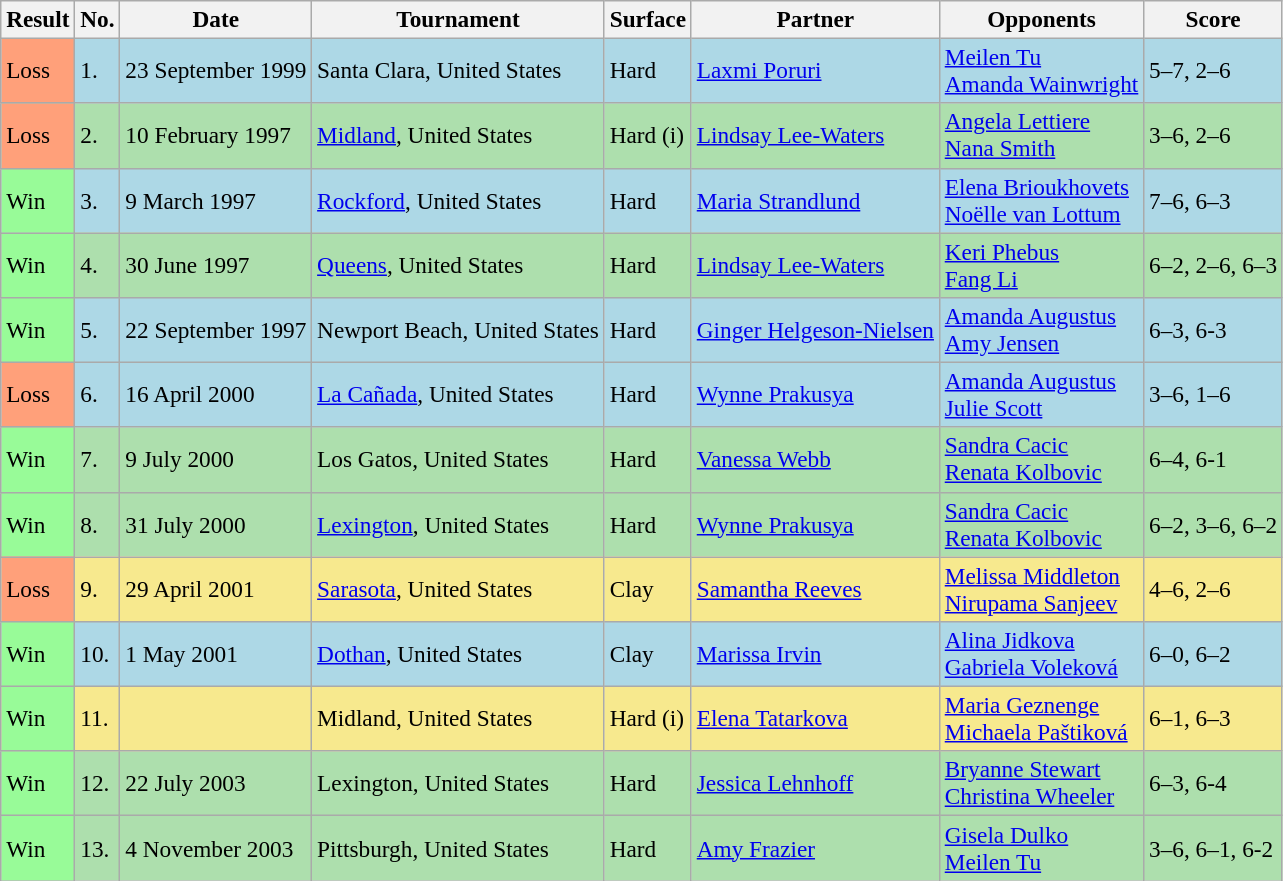<table class="wikitable" style="font-size:97%">
<tr>
<th>Result</th>
<th>No.</th>
<th>Date</th>
<th>Tournament</th>
<th>Surface</th>
<th>Partner</th>
<th>Opponents</th>
<th>Score</th>
</tr>
<tr style="background:lightblue;">
<td style="background:#ffa07a;">Loss</td>
<td>1.</td>
<td>23 September 1999</td>
<td>Santa Clara, United States</td>
<td>Hard</td>
<td> <a href='#'>Laxmi Poruri</a></td>
<td> <a href='#'>Meilen Tu</a> <br>  <a href='#'>Amanda Wainwright</a></td>
<td>5–7, 2–6</td>
</tr>
<tr style="background:#addfad;">
<td style="background:#ffa07a;">Loss</td>
<td>2.</td>
<td>10 February 1997</td>
<td><a href='#'>Midland</a>, United States</td>
<td>Hard (i)</td>
<td> <a href='#'>Lindsay Lee-Waters</a></td>
<td> <a href='#'>Angela Lettiere</a> <br>  <a href='#'>Nana Smith</a></td>
<td>3–6, 2–6</td>
</tr>
<tr style="background:lightblue;">
<td style="background:#98fb98;">Win</td>
<td>3.</td>
<td>9 March 1997</td>
<td><a href='#'>Rockford</a>, United States</td>
<td>Hard</td>
<td> <a href='#'>Maria Strandlund</a></td>
<td> <a href='#'>Elena Brioukhovets</a>  <br>  <a href='#'>Noëlle van Lottum</a></td>
<td>7–6, 6–3</td>
</tr>
<tr style="background:#addfad;">
<td style="background:#98fb98;">Win</td>
<td>4.</td>
<td>30 June 1997</td>
<td><a href='#'>Queens</a>, United States</td>
<td>Hard</td>
<td> <a href='#'>Lindsay Lee-Waters</a></td>
<td> <a href='#'>Keri Phebus</a> <br>  <a href='#'>Fang Li</a></td>
<td>6–2, 2–6, 6–3</td>
</tr>
<tr style="background:lightblue;">
<td style="background:#98fb98;">Win</td>
<td>5.</td>
<td>22 September 1997</td>
<td>Newport Beach, United States</td>
<td>Hard</td>
<td> <a href='#'>Ginger Helgeson-Nielsen</a></td>
<td> <a href='#'>Amanda Augustus</a>  <br>  <a href='#'>Amy Jensen</a></td>
<td>6–3, 6-3</td>
</tr>
<tr style="background:lightblue;">
<td style="background:#ffa07a;">Loss</td>
<td>6.</td>
<td>16 April 2000</td>
<td><a href='#'>La Cañada</a>, United States</td>
<td>Hard</td>
<td> <a href='#'>Wynne Prakusya</a></td>
<td> <a href='#'>Amanda Augustus</a> <br>  <a href='#'>Julie Scott</a></td>
<td>3–6, 1–6</td>
</tr>
<tr style="background:#addfad;">
<td style="background:#98fb98;">Win</td>
<td>7.</td>
<td>9 July 2000</td>
<td>Los Gatos, United States</td>
<td>Hard</td>
<td> <a href='#'>Vanessa Webb</a></td>
<td> <a href='#'>Sandra Cacic</a> <br>  <a href='#'>Renata Kolbovic</a></td>
<td>6–4, 6-1</td>
</tr>
<tr style="background:#addfad;">
<td style="background:#98fb98;">Win</td>
<td>8.</td>
<td>31 July 2000</td>
<td><a href='#'>Lexington</a>, United States</td>
<td>Hard</td>
<td> <a href='#'>Wynne Prakusya</a></td>
<td> <a href='#'>Sandra Cacic</a> <br>  <a href='#'>Renata Kolbovic</a></td>
<td>6–2, 3–6, 6–2</td>
</tr>
<tr style="background:#f7e98e;">
<td style="background:#ffa07a;">Loss</td>
<td>9.</td>
<td>29 April 2001</td>
<td><a href='#'>Sarasota</a>, United States</td>
<td>Clay</td>
<td> <a href='#'>Samantha Reeves</a></td>
<td> <a href='#'>Melissa Middleton</a> <br>  <a href='#'>Nirupama Sanjeev</a></td>
<td>4–6, 2–6</td>
</tr>
<tr style="background:lightblue;">
<td style="background:#98fb98;">Win</td>
<td>10.</td>
<td>1 May 2001</td>
<td><a href='#'>Dothan</a>, United States</td>
<td>Clay</td>
<td> <a href='#'>Marissa Irvin</a></td>
<td> <a href='#'>Alina Jidkova</a> <br>  <a href='#'>Gabriela Voleková</a></td>
<td>6–0, 6–2</td>
</tr>
<tr style="background:#f7e98e;">
<td style="background:#98fb98;">Win</td>
<td>11.</td>
<td></td>
<td>Midland, United States</td>
<td>Hard (i)</td>
<td> <a href='#'>Elena Tatarkova</a></td>
<td> <a href='#'>Maria Geznenge</a> <br>  <a href='#'>Michaela Paštiková</a></td>
<td>6–1, 6–3</td>
</tr>
<tr style="background:#addfad;">
<td style="background:#98fb98;">Win</td>
<td>12.</td>
<td>22 July 2003</td>
<td>Lexington, United States</td>
<td>Hard</td>
<td> <a href='#'>Jessica Lehnhoff</a></td>
<td> <a href='#'>Bryanne Stewart</a> <br>  <a href='#'>Christina Wheeler</a></td>
<td>6–3, 6-4</td>
</tr>
<tr style="background:#addfad;">
<td style="background:#98fb98;">Win</td>
<td>13.</td>
<td>4 November 2003</td>
<td>Pittsburgh, United States</td>
<td>Hard</td>
<td> <a href='#'>Amy Frazier</a></td>
<td> <a href='#'>Gisela Dulko</a> <br>  <a href='#'>Meilen Tu</a></td>
<td>3–6, 6–1, 6-2</td>
</tr>
</table>
